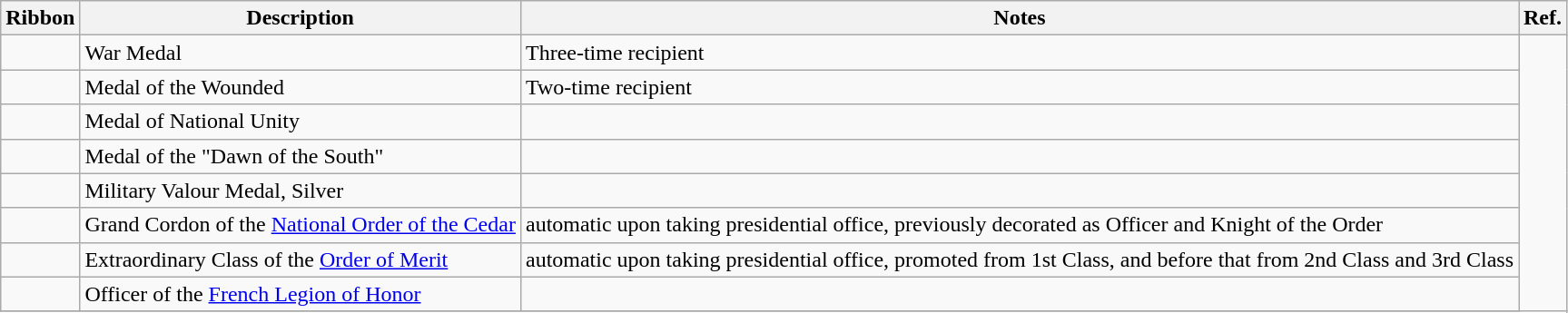<table class="wikitable">
<tr>
<th>Ribbon</th>
<th>Description</th>
<th>Notes</th>
<th>Ref.</th>
</tr>
<tr>
<td></td>
<td>War Medal</td>
<td>Three-time recipient</td>
<td rowspan="10"></td>
</tr>
<tr>
<td></td>
<td>Medal of the Wounded</td>
<td>Two-time recipient</td>
</tr>
<tr>
<td></td>
<td>Medal of National Unity</td>
<td></td>
</tr>
<tr>
<td></td>
<td>Medal of the "Dawn of the South"</td>
<td></td>
</tr>
<tr>
<td></td>
<td>Military Valour Medal, Silver</td>
<td></td>
</tr>
<tr>
<td></td>
<td>Grand Cordon of the <a href='#'>National Order of the Cedar</a></td>
<td>automatic upon taking presidential office, previously decorated as Officer and Knight of the Order</td>
</tr>
<tr>
<td></td>
<td>Extraordinary Class of the <a href='#'>Order of Merit</a></td>
<td>automatic upon taking presidential office, promoted from 1st Class, and before that from 2nd Class and 3rd Class</td>
</tr>
<tr>
<td></td>
<td>Officer of the <a href='#'>French Legion of Honor</a></td>
<td></td>
</tr>
<tr>
</tr>
</table>
